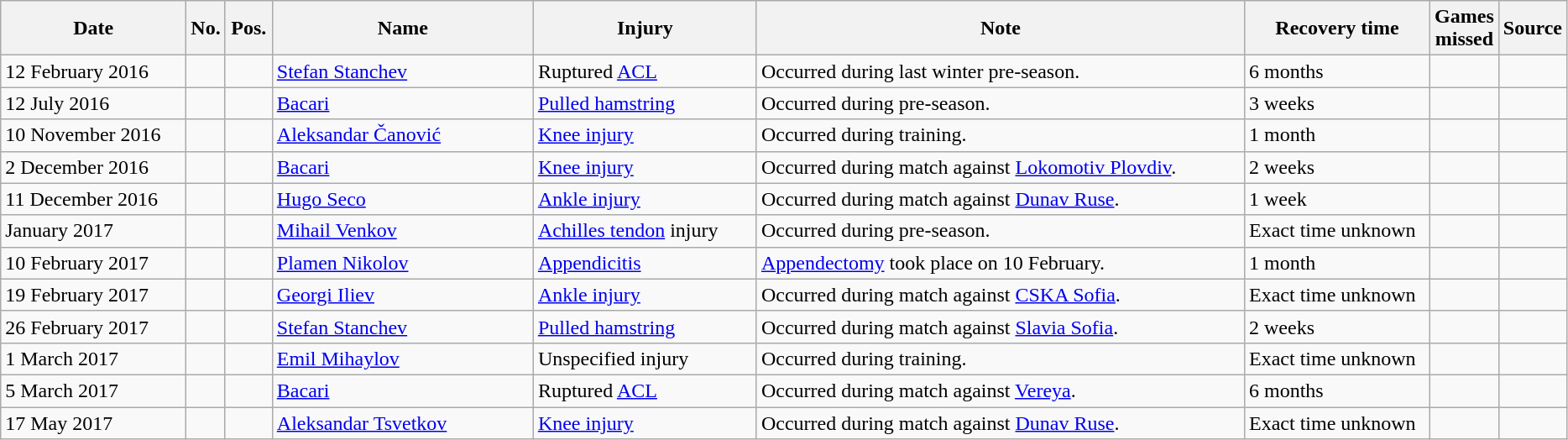<table class="wikitable">
<tr>
<th style="width:140px;">Date</th>
<th style="width:20px;">No.</th>
<th style="width:30px;">Pos.</th>
<th style="width:200px;">Name</th>
<th style="width:170px;">Injury</th>
<th style="width:380px;">Note</th>
<th style="width:140px;">Recovery time</th>
<th style="width:40px;">Games missed</th>
<th style="width:20px;">Source</th>
</tr>
<tr>
<td>12 February 2016</td>
<td></td>
<td></td>
<td> <a href='#'>Stefan Stanchev</a></td>
<td>Ruptured <a href='#'>ACL</a></td>
<td>Occurred during last winter pre-season.</td>
<td>6 months</td>
<td></td>
<td></td>
</tr>
<tr>
<td>12 July 2016</td>
<td></td>
<td></td>
<td> <a href='#'>Bacari</a></td>
<td><a href='#'>Pulled hamstring</a></td>
<td>Occurred during pre-season.</td>
<td>3 weeks</td>
<td></td>
<td></td>
</tr>
<tr>
<td>10 November 2016</td>
<td></td>
<td></td>
<td> <a href='#'>Aleksandar Čanović</a></td>
<td><a href='#'>Knee injury</a></td>
<td>Occurred during training.</td>
<td>1 month</td>
<td></td>
<td></td>
</tr>
<tr>
<td>2 December 2016</td>
<td></td>
<td></td>
<td> <a href='#'>Bacari</a></td>
<td><a href='#'>Knee injury</a></td>
<td>Occurred during match against <a href='#'>Lokomotiv Plovdiv</a>.</td>
<td>2 weeks</td>
<td></td>
<td></td>
</tr>
<tr>
<td>11 December 2016</td>
<td></td>
<td></td>
<td> <a href='#'>Hugo Seco</a></td>
<td><a href='#'>Ankle injury</a></td>
<td>Occurred during match against <a href='#'>Dunav Ruse</a>.</td>
<td>1 week</td>
<td></td>
<td></td>
</tr>
<tr>
<td>January 2017</td>
<td></td>
<td></td>
<td> <a href='#'>Mihail Venkov</a></td>
<td><a href='#'>Achilles tendon</a> injury</td>
<td>Occurred during pre-season.</td>
<td>Exact time unknown</td>
<td></td>
<td></td>
</tr>
<tr>
<td>10 February 2017</td>
<td></td>
<td></td>
<td> <a href='#'>Plamen Nikolov</a></td>
<td><a href='#'>Appendicitis</a></td>
<td><a href='#'>Appendectomy</a> took place on 10 February.</td>
<td>1 month</td>
<td></td>
<td></td>
</tr>
<tr>
<td>19 February 2017</td>
<td></td>
<td></td>
<td> <a href='#'>Georgi Iliev</a></td>
<td><a href='#'>Ankle injury</a></td>
<td>Occurred during match against <a href='#'>CSKA Sofia</a>.</td>
<td>Exact time unknown</td>
<td></td>
<td></td>
</tr>
<tr>
<td>26 February 2017</td>
<td></td>
<td></td>
<td> <a href='#'>Stefan Stanchev</a></td>
<td><a href='#'>Pulled hamstring</a></td>
<td>Occurred during match against <a href='#'>Slavia Sofia</a>.</td>
<td>2 weeks</td>
<td></td>
<td></td>
</tr>
<tr>
<td>1 March 2017</td>
<td></td>
<td></td>
<td> <a href='#'>Emil Mihaylov</a></td>
<td>Unspecified injury</td>
<td>Occurred during training.</td>
<td>Exact time unknown</td>
<td></td>
<td></td>
</tr>
<tr>
<td>5 March 2017</td>
<td></td>
<td></td>
<td> <a href='#'>Bacari</a></td>
<td>Ruptured <a href='#'>ACL</a></td>
<td>Occurred during match against <a href='#'>Vereya</a>.</td>
<td>6 months</td>
<td></td>
<td></td>
</tr>
<tr>
<td>17 May 2017</td>
<td></td>
<td></td>
<td> <a href='#'>Aleksandar Tsvetkov</a></td>
<td><a href='#'>Knee injury</a></td>
<td>Occurred during match against <a href='#'>Dunav Ruse</a>.</td>
<td>Exact time unknown</td>
<td></td>
<td></td>
</tr>
</table>
